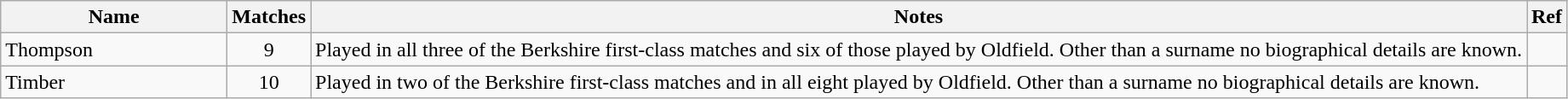<table class="wikitable">
<tr>
<th style="width:170px">Name</th>
<th>Matches</th>
<th>Notes</th>
<th>Ref</th>
</tr>
<tr>
<td>Thompson</td>
<td align=center>9</td>
<td>Played in all three of the Berkshire first-class matches and six of those played by Oldfield. Other than a surname no biographical details are known.</td>
<td></td>
</tr>
<tr>
<td>Timber</td>
<td align=center>10</td>
<td>Played in two of the Berkshire first-class matches and in all eight played by Oldfield. Other than a surname no biographical details are known.</td>
<td></td>
</tr>
</table>
